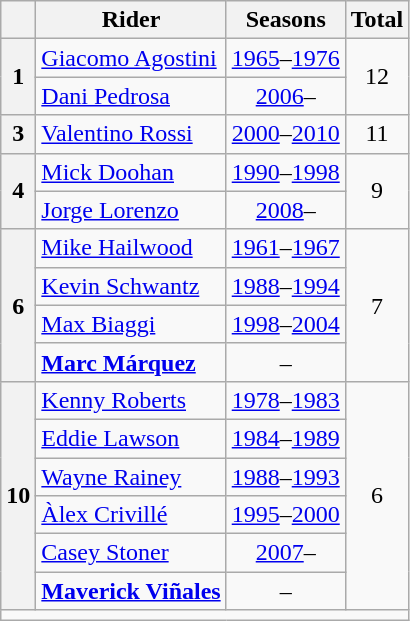<table class="wikitable" style="text-align:center">
<tr>
<th></th>
<th>Rider</th>
<th>Seasons</th>
<th>Total</th>
</tr>
<tr>
<th rowspan=2>1</th>
<td align=left> <a href='#'>Giacomo Agostini</a></td>
<td><a href='#'>1965</a>–<a href='#'>1976</a></td>
<td rowspan=2>12</td>
</tr>
<tr>
<td align=left> <a href='#'>Dani Pedrosa</a></td>
<td><a href='#'>2006</a>–</td>
</tr>
<tr>
<th>3</th>
<td align=left> <a href='#'>Valentino Rossi</a></td>
<td><a href='#'>2000</a>–<a href='#'>2010</a></td>
<td>11</td>
</tr>
<tr>
<th rowspan=2>4</th>
<td align=left> <a href='#'>Mick Doohan</a></td>
<td><a href='#'>1990</a>–<a href='#'>1998</a></td>
<td rowspan=2>9</td>
</tr>
<tr>
<td align=left> <a href='#'>Jorge Lorenzo</a></td>
<td><a href='#'>2008</a>–</td>
</tr>
<tr>
<th rowspan=4>6</th>
<td align=left> <a href='#'>Mike Hailwood</a></td>
<td><a href='#'>1961</a>–<a href='#'>1967</a></td>
<td rowspan=4>7</td>
</tr>
<tr>
<td align=left> <a href='#'>Kevin Schwantz</a></td>
<td><a href='#'>1988</a>–<a href='#'>1994</a></td>
</tr>
<tr>
<td align=left> <a href='#'>Max Biaggi</a></td>
<td><a href='#'>1998</a>–<a href='#'>2004</a></td>
</tr>
<tr>
<td align=left> <strong><a href='#'>Marc Márquez</a></strong></td>
<td>–</td>
</tr>
<tr>
<th rowspan=6>10</th>
<td align=left> <a href='#'>Kenny Roberts</a></td>
<td><a href='#'>1978</a>–<a href='#'>1983</a></td>
<td rowspan=6>6</td>
</tr>
<tr>
<td align=left> <a href='#'>Eddie Lawson</a></td>
<td><a href='#'>1984</a>–<a href='#'>1989</a></td>
</tr>
<tr>
<td align=left> <a href='#'>Wayne Rainey</a></td>
<td><a href='#'>1988</a>–<a href='#'>1993</a></td>
</tr>
<tr>
<td align=left> <a href='#'>Àlex Crivillé</a></td>
<td><a href='#'>1995</a>–<a href='#'>2000</a></td>
</tr>
<tr>
<td align=left> <a href='#'>Casey Stoner</a></td>
<td><a href='#'>2007</a>–</td>
</tr>
<tr>
<td align=left> <strong><a href='#'>Maverick Viñales</a></strong></td>
<td>–</td>
</tr>
<tr>
<td colspan=4></td>
</tr>
</table>
